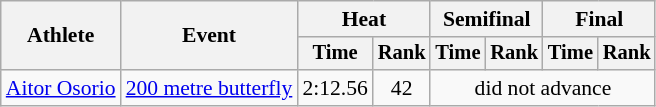<table class=wikitable style="font-size:90%">
<tr>
<th rowspan="2">Athlete</th>
<th rowspan="2">Event</th>
<th colspan="2">Heat</th>
<th colspan="2">Semifinal</th>
<th colspan="2">Final</th>
</tr>
<tr style="font-size:95%">
<th>Time</th>
<th>Rank</th>
<th>Time</th>
<th>Rank</th>
<th>Time</th>
<th>Rank</th>
</tr>
<tr align=center>
<td align=left><a href='#'>Aitor Osorio</a></td>
<td align=left><a href='#'>200 metre butterfly</a></td>
<td>2:12.56</td>
<td>42</td>
<td colspan=4>did not advance</td>
</tr>
</table>
